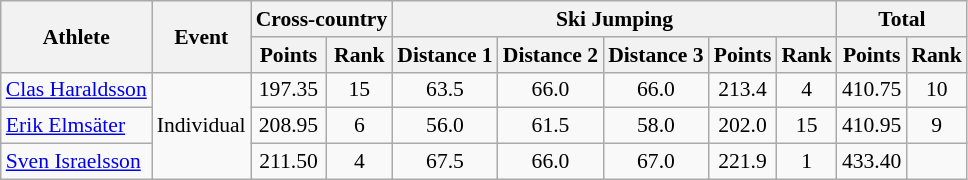<table class="wikitable" style="font-size:90%">
<tr>
<th rowspan="2">Athlete</th>
<th rowspan="2">Event</th>
<th colspan="2">Cross-country</th>
<th colspan="5">Ski Jumping</th>
<th colspan="2">Total</th>
</tr>
<tr>
<th>Points</th>
<th>Rank</th>
<th>Distance 1</th>
<th>Distance 2</th>
<th>Distance 3</th>
<th>Points</th>
<th>Rank</th>
<th>Points</th>
<th>Rank</th>
</tr>
<tr>
<td><a href='#'>Clas Haraldsson</a></td>
<td rowspan="4">Individual</td>
<td align="center">197.35</td>
<td align="center">15</td>
<td align="center">63.5</td>
<td align="center">66.0</td>
<td align="center">66.0</td>
<td align="center">213.4</td>
<td align="center">4</td>
<td align="center">410.75</td>
<td align="center">10</td>
</tr>
<tr>
<td><a href='#'>Erik Elmsäter</a></td>
<td align="center">208.95</td>
<td align="center">6</td>
<td align="center">56.0</td>
<td align="center">61.5</td>
<td align="center">58.0</td>
<td align="center">202.0</td>
<td align="center">15</td>
<td align="center">410.95</td>
<td align="center">9</td>
</tr>
<tr>
<td><a href='#'>Sven Israelsson</a></td>
<td align="center">211.50</td>
<td align="center">4</td>
<td align="center">67.5</td>
<td align="center">66.0</td>
<td align="center">67.0</td>
<td align="center">221.9</td>
<td align="center">1</td>
<td align="center">433.40</td>
<td align="center"></td>
</tr>
</table>
